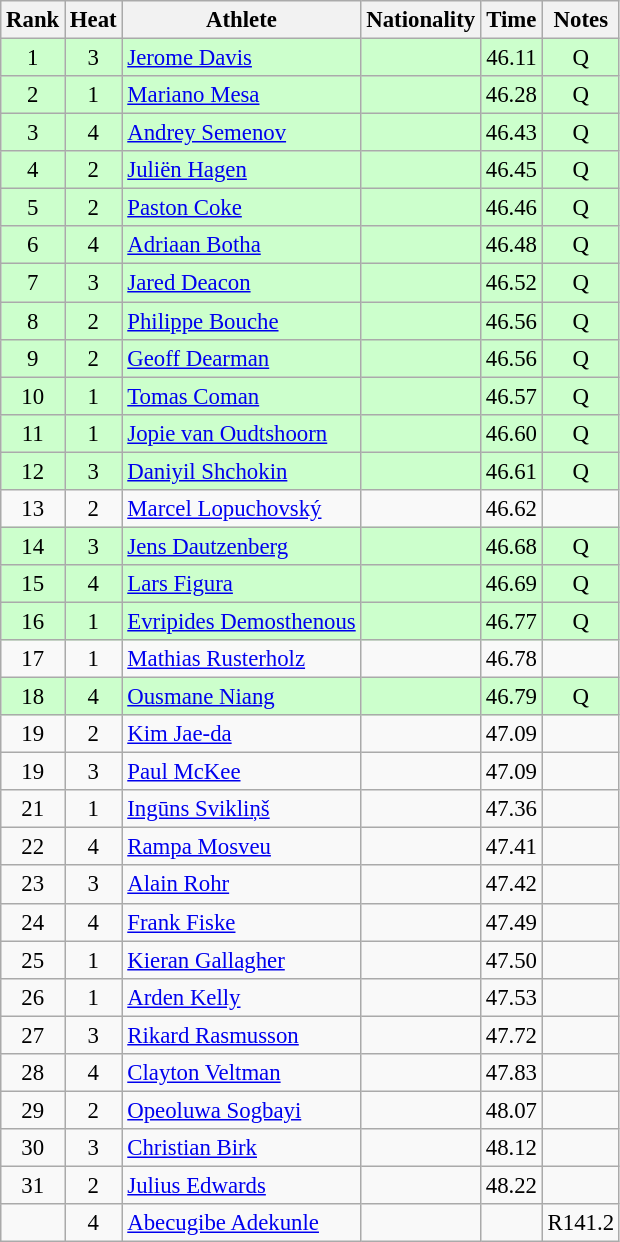<table class="wikitable sortable" style="text-align:center;font-size:95%">
<tr>
<th>Rank</th>
<th>Heat</th>
<th>Athlete</th>
<th>Nationality</th>
<th>Time</th>
<th>Notes</th>
</tr>
<tr bgcolor=ccffcc>
<td>1</td>
<td>3</td>
<td align="left"><a href='#'>Jerome Davis</a></td>
<td align=left></td>
<td>46.11</td>
<td>Q</td>
</tr>
<tr bgcolor=ccffcc>
<td>2</td>
<td>1</td>
<td align="left"><a href='#'>Mariano Mesa</a></td>
<td align=left></td>
<td>46.28</td>
<td>Q</td>
</tr>
<tr bgcolor=ccffcc>
<td>3</td>
<td>4</td>
<td align="left"><a href='#'>Andrey Semenov</a></td>
<td align=left></td>
<td>46.43</td>
<td>Q</td>
</tr>
<tr bgcolor=ccffcc>
<td>4</td>
<td>2</td>
<td align="left"><a href='#'>Juliën Hagen</a></td>
<td align=left></td>
<td>46.45</td>
<td>Q</td>
</tr>
<tr bgcolor=ccffcc>
<td>5</td>
<td>2</td>
<td align="left"><a href='#'>Paston Coke</a></td>
<td align=left></td>
<td>46.46</td>
<td>Q</td>
</tr>
<tr bgcolor=ccffcc>
<td>6</td>
<td>4</td>
<td align="left"><a href='#'>Adriaan Botha</a></td>
<td align=left></td>
<td>46.48</td>
<td>Q</td>
</tr>
<tr bgcolor=ccffcc>
<td>7</td>
<td>3</td>
<td align="left"><a href='#'>Jared Deacon</a></td>
<td align=left></td>
<td>46.52</td>
<td>Q</td>
</tr>
<tr bgcolor=ccffcc>
<td>8</td>
<td>2</td>
<td align="left"><a href='#'>Philippe Bouche</a></td>
<td align=left></td>
<td>46.56</td>
<td>Q</td>
</tr>
<tr bgcolor=ccffcc>
<td>9</td>
<td>2</td>
<td align="left"><a href='#'>Geoff Dearman</a></td>
<td align=left></td>
<td>46.56</td>
<td>Q</td>
</tr>
<tr bgcolor=ccffcc>
<td>10</td>
<td>1</td>
<td align="left"><a href='#'>Tomas Coman</a></td>
<td align=left></td>
<td>46.57</td>
<td>Q</td>
</tr>
<tr bgcolor=ccffcc>
<td>11</td>
<td>1</td>
<td align="left"><a href='#'>Jopie van Oudtshoorn</a></td>
<td align=left></td>
<td>46.60</td>
<td>Q</td>
</tr>
<tr bgcolor=ccffcc>
<td>12</td>
<td>3</td>
<td align="left"><a href='#'>Daniyil Shchokin</a></td>
<td align=left></td>
<td>46.61</td>
<td>Q</td>
</tr>
<tr>
<td>13</td>
<td>2</td>
<td align="left"><a href='#'>Marcel Lopuchovský</a></td>
<td align=left></td>
<td>46.62</td>
<td></td>
</tr>
<tr bgcolor=ccffcc>
<td>14</td>
<td>3</td>
<td align="left"><a href='#'>Jens Dautzenberg</a></td>
<td align=left></td>
<td>46.68</td>
<td>Q</td>
</tr>
<tr bgcolor=ccffcc>
<td>15</td>
<td>4</td>
<td align="left"><a href='#'>Lars Figura</a></td>
<td align=left></td>
<td>46.69</td>
<td>Q</td>
</tr>
<tr bgcolor=ccffcc>
<td>16</td>
<td>1</td>
<td align="left"><a href='#'>Evripides Demosthenous</a></td>
<td align=left></td>
<td>46.77</td>
<td>Q</td>
</tr>
<tr>
<td>17</td>
<td>1</td>
<td align="left"><a href='#'>Mathias Rusterholz</a></td>
<td align=left></td>
<td>46.78</td>
<td></td>
</tr>
<tr bgcolor=ccffcc>
<td>18</td>
<td>4</td>
<td align="left"><a href='#'>Ousmane Niang</a></td>
<td align=left></td>
<td>46.79</td>
<td>Q</td>
</tr>
<tr>
<td>19</td>
<td>2</td>
<td align="left"><a href='#'>Kim Jae-da</a></td>
<td align=left></td>
<td>47.09</td>
<td></td>
</tr>
<tr>
<td>19</td>
<td>3</td>
<td align="left"><a href='#'>Paul McKee</a></td>
<td align=left></td>
<td>47.09</td>
<td></td>
</tr>
<tr>
<td>21</td>
<td>1</td>
<td align="left"><a href='#'>Ingūns Svikliņš</a></td>
<td align=left></td>
<td>47.36</td>
<td></td>
</tr>
<tr>
<td>22</td>
<td>4</td>
<td align="left"><a href='#'>Rampa Mosveu</a></td>
<td align=left></td>
<td>47.41</td>
<td></td>
</tr>
<tr>
<td>23</td>
<td>3</td>
<td align="left"><a href='#'>Alain Rohr</a></td>
<td align=left></td>
<td>47.42</td>
<td></td>
</tr>
<tr>
<td>24</td>
<td>4</td>
<td align="left"><a href='#'>Frank Fiske</a></td>
<td align=left></td>
<td>47.49</td>
<td></td>
</tr>
<tr>
<td>25</td>
<td>1</td>
<td align="left"><a href='#'>Kieran Gallagher</a></td>
<td align=left></td>
<td>47.50</td>
<td></td>
</tr>
<tr>
<td>26</td>
<td>1</td>
<td align="left"><a href='#'>Arden Kelly</a></td>
<td align=left></td>
<td>47.53</td>
<td></td>
</tr>
<tr>
<td>27</td>
<td>3</td>
<td align="left"><a href='#'>Rikard Rasmusson</a></td>
<td align=left></td>
<td>47.72</td>
<td></td>
</tr>
<tr>
<td>28</td>
<td>4</td>
<td align="left"><a href='#'>Clayton Veltman</a></td>
<td align=left></td>
<td>47.83</td>
<td></td>
</tr>
<tr>
<td>29</td>
<td>2</td>
<td align="left"><a href='#'>Opeoluwa Sogbayi</a></td>
<td align=left></td>
<td>48.07</td>
<td></td>
</tr>
<tr>
<td>30</td>
<td>3</td>
<td align="left"><a href='#'>Christian Birk</a></td>
<td align=left></td>
<td>48.12</td>
<td></td>
</tr>
<tr>
<td>31</td>
<td>2</td>
<td align="left"><a href='#'>Julius Edwards</a></td>
<td align=left></td>
<td>48.22</td>
<td></td>
</tr>
<tr>
<td></td>
<td>4</td>
<td align="left"><a href='#'>Abecugibe Adekunle</a></td>
<td align=left></td>
<td></td>
<td>R141.2</td>
</tr>
</table>
